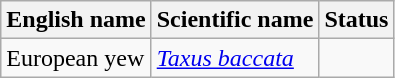<table class="wikitable" |>
<tr>
<th>English name</th>
<th>Scientific name</th>
<th>Status</th>
</tr>
<tr>
<td>European yew</td>
<td><em><a href='#'>Taxus baccata</a></em></td>
<td></td>
</tr>
</table>
